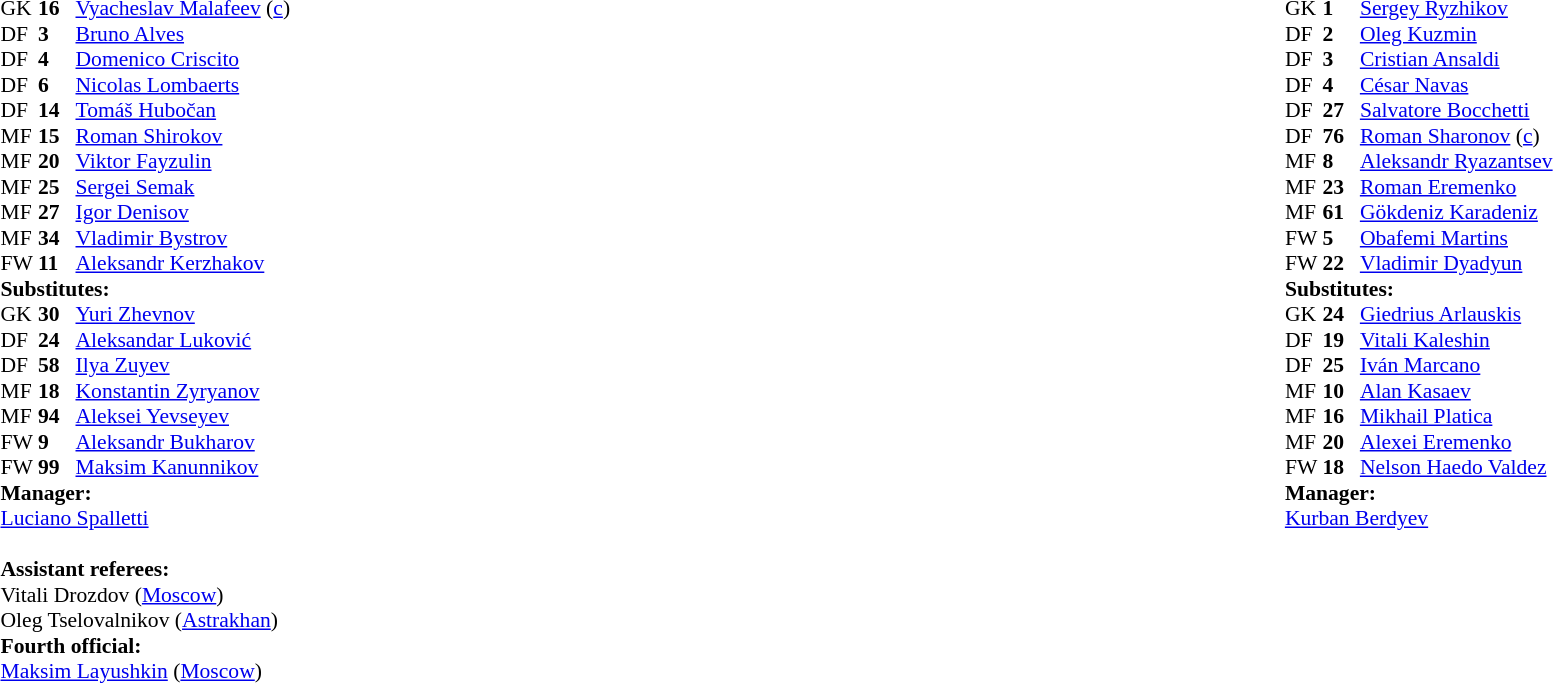<table width="100%">
<tr>
<td valign="top" width="50%"><br><table style="font-size: 90%" cellspacing="0" cellpadding="0">
<tr>
<td colspan="4"></td>
</tr>
<tr>
<th width=25></th>
<th width=25></th>
</tr>
<tr>
<td>GK</td>
<td><strong>16</strong></td>
<td> <a href='#'>Vyacheslav Malafeev</a> (<a href='#'>c</a>)</td>
<td></td>
</tr>
<tr>
<td>DF</td>
<td><strong>3</strong></td>
<td> <a href='#'>Bruno Alves</a></td>
<td></td>
</tr>
<tr>
<td>DF</td>
<td><strong>4</strong></td>
<td> <a href='#'>Domenico Criscito</a></td>
<td></td>
</tr>
<tr>
<td>DF</td>
<td><strong>6</strong></td>
<td> <a href='#'>Nicolas Lombaerts</a></td>
</tr>
<tr>
<td>DF</td>
<td><strong>14</strong></td>
<td> <a href='#'>Tomáš Hubočan</a></td>
</tr>
<tr>
<td>MF</td>
<td><strong>15</strong></td>
<td> <a href='#'>Roman Shirokov</a></td>
</tr>
<tr>
<td>MF</td>
<td><strong>20</strong></td>
<td> <a href='#'>Viktor Fayzulin</a></td>
</tr>
<tr>
<td>MF</td>
<td><strong>25</strong></td>
<td> <a href='#'>Sergei Semak</a></td>
<td></td>
</tr>
<tr>
<td>MF</td>
<td><strong>27</strong></td>
<td> <a href='#'>Igor Denisov</a></td>
<td></td>
</tr>
<tr>
<td>MF</td>
<td><strong>34</strong></td>
<td> <a href='#'>Vladimir Bystrov</a></td>
<td></td>
<td></td>
</tr>
<tr>
<td>FW</td>
<td><strong>11</strong></td>
<td> <a href='#'>Aleksandr Kerzhakov</a></td>
</tr>
<tr>
<td colspan=3><strong>Substitutes:</strong></td>
</tr>
<tr>
<td>GK</td>
<td><strong>30</strong></td>
<td> <a href='#'>Yuri Zhevnov</a></td>
</tr>
<tr>
<td>DF</td>
<td><strong>24</strong></td>
<td> <a href='#'>Aleksandar Luković</a></td>
<td></td>
</tr>
<tr>
<td>DF</td>
<td><strong>58</strong></td>
<td> <a href='#'>Ilya Zuyev</a></td>
</tr>
<tr>
<td>MF</td>
<td><strong>18</strong></td>
<td> <a href='#'>Konstantin Zyryanov</a></td>
<td></td>
</tr>
<tr>
<td>MF</td>
<td><strong>94</strong></td>
<td> <a href='#'>Aleksei Yevseyev</a></td>
</tr>
<tr>
<td>FW</td>
<td><strong>9</strong></td>
<td> <a href='#'>Aleksandr Bukharov</a></td>
<td></td>
</tr>
<tr>
<td>FW</td>
<td><strong>99</strong></td>
<td> <a href='#'>Maksim Kanunnikov</a></td>
</tr>
<tr>
<td colspan=3><strong>Manager:</strong></td>
</tr>
<tr>
<td colspan=4> <a href='#'>Luciano Spalletti</a><br><br><strong>Assistant referees:</strong><br>Vitali Drozdov (<a href='#'>Moscow</a>)<br>Oleg Tselovalnikov (<a href='#'>Astrakhan</a>)
<br><strong>Fourth official:</strong><br><a href='#'>Maksim Layushkin</a> (<a href='#'>Moscow</a>)</td>
</tr>
</table>
</td>
<td valign="top"></td>
<td valign="top" width="50%"><br><table style="font-size: 90%" cellspacing="0" cellpadding="0" align=center>
<tr>
<td colspan="4"></td>
</tr>
<tr>
<th width=25></th>
<th width=25></th>
</tr>
<tr>
<td>GK</td>
<td><strong>1</strong></td>
<td> <a href='#'>Sergey Ryzhikov</a></td>
</tr>
<tr>
<td>DF</td>
<td><strong>2</strong></td>
<td> <a href='#'>Oleg Kuzmin</a></td>
</tr>
<tr>
<td>DF</td>
<td><strong>3</strong></td>
<td> <a href='#'>Cristian Ansaldi</a></td>
<td></td>
</tr>
<tr>
<td>DF</td>
<td><strong>4</strong></td>
<td> <a href='#'>César Navas</a></td>
</tr>
<tr>
<td>DF</td>
<td><strong>27</strong></td>
<td> <a href='#'>Salvatore Bocchetti</a></td>
<td></td>
</tr>
<tr>
<td>DF</td>
<td><strong>76</strong></td>
<td> <a href='#'>Roman Sharonov</a> (<a href='#'>c</a>)</td>
</tr>
<tr>
<td>MF</td>
<td><strong>8</strong></td>
<td> <a href='#'>Aleksandr Ryazantsev</a></td>
</tr>
<tr>
<td>MF</td>
<td><strong>23</strong></td>
<td> <a href='#'>Roman Eremenko</a></td>
</tr>
<tr>
<td>MF</td>
<td><strong>61</strong></td>
<td> <a href='#'>Gökdeniz Karadeniz</a></td>
<td></td>
</tr>
<tr>
<td>FW</td>
<td><strong>5</strong></td>
<td> <a href='#'>Obafemi Martins</a></td>
<td></td>
<td></td>
</tr>
<tr>
<td>FW</td>
<td><strong>22</strong></td>
<td> <a href='#'>Vladimir Dyadyun</a></td>
<td></td>
</tr>
<tr>
<td colspan=3><strong>Substitutes:</strong></td>
</tr>
<tr>
<td>GK</td>
<td><strong>24</strong></td>
<td> <a href='#'>Giedrius Arlauskis</a></td>
</tr>
<tr>
<td>DF</td>
<td><strong>19</strong></td>
<td> <a href='#'>Vitali Kaleshin</a></td>
<td></td>
</tr>
<tr>
<td>DF</td>
<td><strong>25</strong></td>
<td> <a href='#'>Iván Marcano</a></td>
<td></td>
</tr>
<tr>
<td>MF</td>
<td><strong>10</strong></td>
<td> <a href='#'>Alan Kasaev</a></td>
</tr>
<tr>
<td>MF</td>
<td><strong>16</strong></td>
<td> <a href='#'>Mikhail Platica</a></td>
</tr>
<tr>
<td>MF</td>
<td><strong>20</strong></td>
<td> <a href='#'>Alexei Eremenko</a></td>
</tr>
<tr>
<td>FW</td>
<td><strong>18</strong></td>
<td> <a href='#'>Nelson Haedo Valdez</a></td>
<td></td>
</tr>
<tr>
<td colspan=3><strong>Manager:</strong></td>
</tr>
<tr>
<td colspan=4> <a href='#'>Kurban Berdyev</a></td>
</tr>
<tr>
</tr>
</table>
</td>
</tr>
</table>
